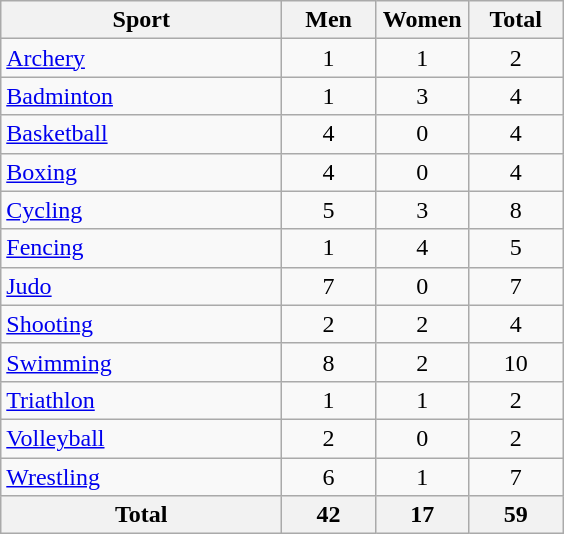<table class="wikitable sortable" style="text-align:center;">
<tr>
<th width=180>Sport</th>
<th width=55>Men</th>
<th width=55>Women</th>
<th width=55>Total</th>
</tr>
<tr>
<td align=left><a href='#'>Archery</a></td>
<td>1</td>
<td>1</td>
<td>2</td>
</tr>
<tr>
<td align=left><a href='#'>Badminton</a></td>
<td>1</td>
<td>3</td>
<td>4</td>
</tr>
<tr>
<td align=left><a href='#'>Basketball</a></td>
<td>4</td>
<td>0</td>
<td>4</td>
</tr>
<tr>
<td align=left><a href='#'>Boxing</a></td>
<td>4</td>
<td>0</td>
<td>4</td>
</tr>
<tr>
<td align=left><a href='#'>Cycling</a></td>
<td>5</td>
<td>3</td>
<td>8</td>
</tr>
<tr>
<td align=left><a href='#'>Fencing</a></td>
<td>1</td>
<td>4</td>
<td>5</td>
</tr>
<tr>
<td align=left><a href='#'>Judo</a></td>
<td>7</td>
<td>0</td>
<td>7</td>
</tr>
<tr>
<td align=left><a href='#'>Shooting</a></td>
<td>2</td>
<td>2</td>
<td>4</td>
</tr>
<tr>
<td align=left><a href='#'>Swimming</a></td>
<td>8</td>
<td>2</td>
<td>10</td>
</tr>
<tr>
<td align=left><a href='#'>Triathlon</a></td>
<td>1</td>
<td>1</td>
<td>2</td>
</tr>
<tr>
<td align=left><a href='#'>Volleyball</a></td>
<td>2</td>
<td>0</td>
<td>2</td>
</tr>
<tr>
<td align=left><a href='#'>Wrestling</a></td>
<td>6</td>
<td>1</td>
<td>7</td>
</tr>
<tr>
<th>Total</th>
<th>42</th>
<th>17</th>
<th>59</th>
</tr>
</table>
